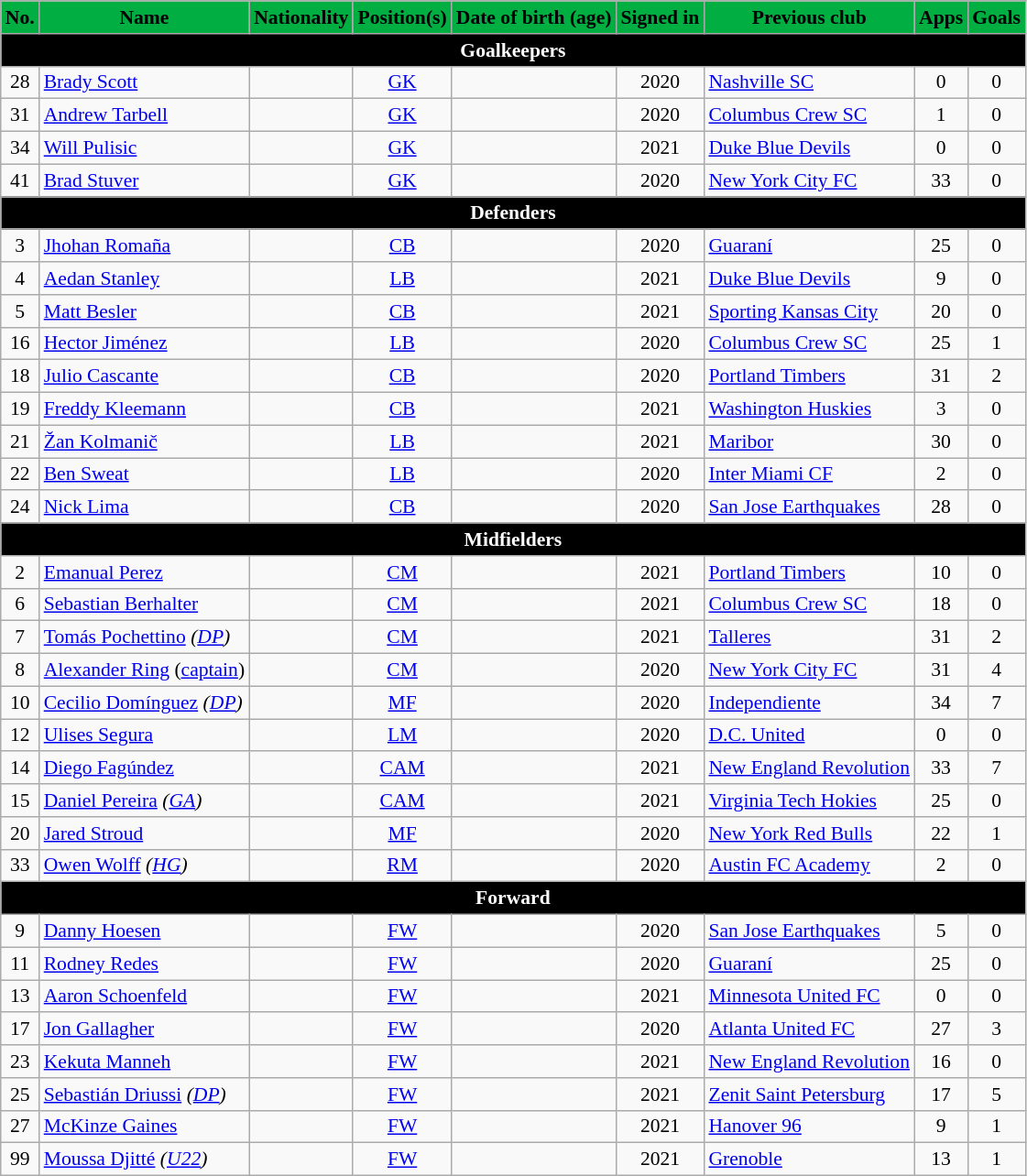<table class="wikitable" style="text-align:center; font-size:90%;">
<tr>
<th style="background:#00AE42; color:black; text-align:center;">No.</th>
<th style="background:#00AE42; color:black; text-align:center;">Name</th>
<th style="background:#00AE42; color:black; text-align:center;">Nationality</th>
<th style="background:#00AE42; color:black; text-align:center;">Position(s)</th>
<th style="background:#00AE42; color:black; text-align:center;">Date of birth (age)</th>
<th style="background:#00AE42; color:black; text-align:center;">Signed in</th>
<th style="background:#00AE42; color:black; text-align:center;">Previous club</th>
<th style="background:#00AE42; color:black; text-align:center;">Apps</th>
<th style="background:#00AE42; color:black; text-align:center;">Goals</th>
</tr>
<tr>
<th colspan=9 style="background:black; color:white; text-align:center;">Goalkeepers</th>
</tr>
<tr>
<td>28</td>
<td align="left"><a href='#'>Brady Scott</a></td>
<td></td>
<td><a href='#'>GK</a></td>
<td></td>
<td>2020</td>
<td align="left"> <a href='#'>Nashville SC</a></td>
<td>0</td>
<td>0</td>
</tr>
<tr>
<td>31</td>
<td align="left"><a href='#'>Andrew Tarbell</a></td>
<td></td>
<td><a href='#'>GK</a></td>
<td></td>
<td>2020</td>
<td align="left"> <a href='#'>Columbus Crew SC</a></td>
<td>1</td>
<td>0</td>
</tr>
<tr>
<td>34</td>
<td align="left"><a href='#'>Will Pulisic</a></td>
<td></td>
<td><a href='#'>GK</a></td>
<td></td>
<td>2021</td>
<td align="left"> <a href='#'>Duke Blue Devils</a></td>
<td>0</td>
<td>0</td>
</tr>
<tr>
<td>41</td>
<td align="left"><a href='#'>Brad Stuver</a></td>
<td></td>
<td><a href='#'>GK</a></td>
<td></td>
<td>2020</td>
<td align="left"> <a href='#'>New York City FC</a></td>
<td>33</td>
<td>0</td>
</tr>
<tr>
<th colspan=9 style="background:black; color:white; text-align:center;">Defenders</th>
</tr>
<tr>
<td>3</td>
<td align="left"><a href='#'>Jhohan Romaña</a></td>
<td></td>
<td><a href='#'>CB</a></td>
<td></td>
<td>2020</td>
<td align="left"> <a href='#'>Guaraní</a></td>
<td>25</td>
<td>0</td>
</tr>
<tr>
<td>4</td>
<td align="left"><a href='#'>Aedan Stanley</a></td>
<td></td>
<td><a href='#'>LB</a></td>
<td></td>
<td>2021</td>
<td align="left"> <a href='#'>Duke Blue Devils</a></td>
<td>9</td>
<td>0</td>
</tr>
<tr>
<td>5</td>
<td align="left"><a href='#'>Matt Besler</a></td>
<td></td>
<td><a href='#'>CB</a></td>
<td></td>
<td>2021</td>
<td align="left"> <a href='#'>Sporting Kansas City</a></td>
<td>20</td>
<td>0</td>
</tr>
<tr>
<td>16</td>
<td align="left"><a href='#'>Hector Jiménez</a></td>
<td></td>
<td><a href='#'>LB</a></td>
<td></td>
<td>2020</td>
<td align="left"> <a href='#'>Columbus Crew SC</a></td>
<td>25</td>
<td>1</td>
</tr>
<tr>
<td>18</td>
<td align="left"><a href='#'>Julio Cascante</a></td>
<td></td>
<td><a href='#'>CB</a></td>
<td></td>
<td>2020</td>
<td align="left"> <a href='#'>Portland Timbers</a></td>
<td>31</td>
<td>2</td>
</tr>
<tr>
<td>19</td>
<td align="left"><a href='#'>Freddy Kleemann</a></td>
<td></td>
<td><a href='#'>CB</a></td>
<td></td>
<td>2021</td>
<td align="left"> <a href='#'>Washington Huskies</a></td>
<td>3</td>
<td>0</td>
</tr>
<tr>
<td>21</td>
<td align="left"><a href='#'>Žan Kolmanič</a></td>
<td></td>
<td><a href='#'>LB</a></td>
<td></td>
<td>2021</td>
<td align="left"> <a href='#'>Maribor</a></td>
<td>30</td>
<td>0</td>
</tr>
<tr>
<td>22</td>
<td align="left"><a href='#'>Ben Sweat</a></td>
<td></td>
<td><a href='#'>LB</a></td>
<td></td>
<td>2020</td>
<td align="left"> <a href='#'>Inter Miami CF</a></td>
<td>2</td>
<td>0</td>
</tr>
<tr>
<td>24</td>
<td align="left"><a href='#'>Nick Lima</a></td>
<td></td>
<td><a href='#'>CB</a></td>
<td></td>
<td>2020</td>
<td align="left"> <a href='#'>San Jose Earthquakes</a></td>
<td>28</td>
<td>0</td>
</tr>
<tr>
<th colspan=9 style="background:black; color:white; text-align:center;">Midfielders</th>
</tr>
<tr>
<td>2</td>
<td align="left"><a href='#'>Emanual Perez</a></td>
<td></td>
<td><a href='#'>CM</a></td>
<td></td>
<td>2021</td>
<td align="left"> <a href='#'>Portland Timbers</a></td>
<td>10</td>
<td>0</td>
</tr>
<tr>
<td>6</td>
<td align="left"><a href='#'>Sebastian Berhalter</a></td>
<td></td>
<td><a href='#'>CM</a></td>
<td></td>
<td>2021</td>
<td align="left"> <a href='#'>Columbus Crew SC</a></td>
<td>18</td>
<td>0</td>
</tr>
<tr>
<td>7</td>
<td align="left"><a href='#'>Tomás Pochettino</a> <em>(<a href='#'>DP</a>)</em></td>
<td></td>
<td><a href='#'>CM</a></td>
<td></td>
<td>2021</td>
<td align="left"> <a href='#'>Talleres</a></td>
<td>31</td>
<td>2</td>
</tr>
<tr>
<td>8</td>
<td align="left"><a href='#'>Alexander Ring</a> (<a href='#'>captain</a>)</td>
<td></td>
<td><a href='#'>CM</a></td>
<td></td>
<td>2020</td>
<td align="left"> <a href='#'>New York City FC</a></td>
<td>31</td>
<td>4</td>
</tr>
<tr>
<td>10</td>
<td align="left"><a href='#'>Cecilio Domínguez</a> <em>(<a href='#'>DP</a>)</em></td>
<td></td>
<td><a href='#'>MF</a></td>
<td></td>
<td>2020</td>
<td align="left"> <a href='#'>Independiente</a></td>
<td>34</td>
<td>7</td>
</tr>
<tr>
<td>12</td>
<td align="left"><a href='#'>Ulises Segura</a></td>
<td></td>
<td><a href='#'>LM</a></td>
<td></td>
<td>2020</td>
<td align="left"> <a href='#'>D.C. United</a></td>
<td>0</td>
<td>0</td>
</tr>
<tr>
<td>14</td>
<td align="left"><a href='#'>Diego Fagúndez</a></td>
<td></td>
<td><a href='#'>CAM</a></td>
<td></td>
<td>2021</td>
<td align="left"> <a href='#'>New England Revolution</a></td>
<td>33</td>
<td>7</td>
</tr>
<tr>
<td>15</td>
<td align="left"><a href='#'>Daniel Pereira</a> <em>(<a href='#'>GA</a>)</em></td>
<td></td>
<td><a href='#'>CAM</a></td>
<td></td>
<td>2021</td>
<td align="left"> <a href='#'>Virginia Tech Hokies</a></td>
<td>25</td>
<td>0</td>
</tr>
<tr>
<td>20</td>
<td align="left"><a href='#'>Jared Stroud</a></td>
<td></td>
<td><a href='#'>MF</a></td>
<td></td>
<td>2020</td>
<td align="left"> <a href='#'>New York Red Bulls</a></td>
<td>22</td>
<td>1</td>
</tr>
<tr>
<td>33</td>
<td align="left"><a href='#'>Owen Wolff</a> <em>(<a href='#'>HG</a>)</em></td>
<td></td>
<td><a href='#'>RM</a></td>
<td></td>
<td>2020</td>
<td align="left"> <a href='#'>Austin FC Academy</a></td>
<td>2</td>
<td>0</td>
</tr>
<tr>
<th colspan=9 style="background:black; color:white; text-align:center;">Forward</th>
</tr>
<tr>
<td>9</td>
<td align="left"><a href='#'>Danny Hoesen</a></td>
<td></td>
<td><a href='#'>FW</a></td>
<td></td>
<td>2020</td>
<td align="left"> <a href='#'>San Jose Earthquakes</a></td>
<td>5</td>
<td>0</td>
</tr>
<tr>
<td>11</td>
<td align="left"><a href='#'>Rodney Redes</a></td>
<td></td>
<td><a href='#'>FW</a></td>
<td></td>
<td>2020</td>
<td align="left"> <a href='#'>Guaraní</a></td>
<td>25</td>
<td>0</td>
</tr>
<tr>
<td>13</td>
<td align="left"><a href='#'>Aaron Schoenfeld</a></td>
<td></td>
<td><a href='#'>FW</a></td>
<td></td>
<td>2021</td>
<td align="left"> <a href='#'>Minnesota United FC</a></td>
<td>0</td>
<td>0</td>
</tr>
<tr>
<td>17</td>
<td align="left"><a href='#'>Jon Gallagher</a></td>
<td></td>
<td><a href='#'>FW</a></td>
<td></td>
<td>2020</td>
<td align="left"> <a href='#'>Atlanta United FC</a></td>
<td>27</td>
<td>3</td>
</tr>
<tr>
<td>23</td>
<td align="left"><a href='#'>Kekuta Manneh</a></td>
<td></td>
<td><a href='#'>FW</a></td>
<td></td>
<td>2021</td>
<td align="left"> <a href='#'>New England Revolution</a></td>
<td>16</td>
<td>0</td>
</tr>
<tr>
<td>25</td>
<td align="left"><a href='#'>Sebastián Driussi</a> <em>(<a href='#'>DP</a>)</em></td>
<td></td>
<td><a href='#'>FW</a></td>
<td></td>
<td>2021</td>
<td align="left"> <a href='#'>Zenit Saint Petersburg</a></td>
<td>17</td>
<td>5</td>
</tr>
<tr>
<td>27</td>
<td align="left"><a href='#'>McKinze Gaines</a></td>
<td></td>
<td><a href='#'>FW</a></td>
<td></td>
<td>2021</td>
<td align="left"> <a href='#'>Hanover 96</a></td>
<td>9</td>
<td>1</td>
</tr>
<tr>
<td>99</td>
<td align="left"><a href='#'>Moussa Djitté</a> <em>(<a href='#'>U22</a>)</em> </td>
<td></td>
<td><a href='#'>FW</a></td>
<td></td>
<td>2021</td>
<td align="left"> <a href='#'>Grenoble</a></td>
<td>13</td>
<td>1</td>
</tr>
</table>
